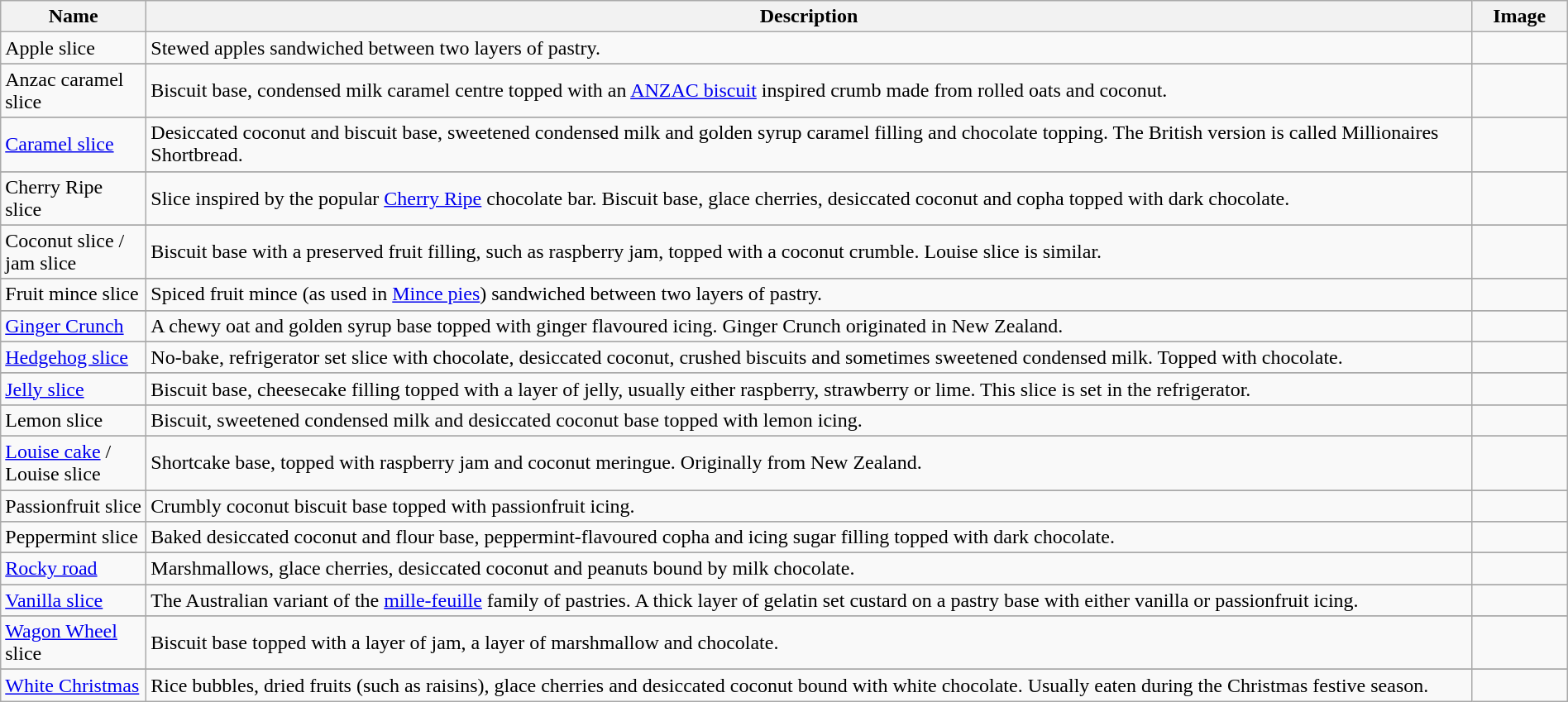<table class="wikitable sortable" style="width:100%;">
<tr>
<th style="width:110px;">Name</th>
<th>Description</th>
<th class="unsortable" style="width:70px;">Image</th>
</tr>
<tr>
<td>Apple slice</td>
<td>Stewed apples sandwiched between two layers of pastry.</td>
<td></td>
</tr>
<tr>
</tr>
<tr>
<td>Anzac caramel slice</td>
<td>Biscuit base, condensed milk caramel centre topped with an <a href='#'>ANZAC biscuit</a> inspired crumb made from rolled oats and coconut.</td>
<td></td>
</tr>
<tr>
</tr>
<tr>
<td><a href='#'>Caramel slice</a></td>
<td>Desiccated coconut and biscuit base, sweetened condensed milk and golden syrup caramel filling and chocolate topping. The British version is called Millionaires Shortbread.</td>
<td></td>
</tr>
<tr>
</tr>
<tr>
<td>Cherry Ripe slice</td>
<td>Slice inspired by the popular <a href='#'>Cherry Ripe</a> chocolate bar. Biscuit base, glace cherries, desiccated coconut and copha topped with dark chocolate.</td>
<td></td>
</tr>
<tr>
</tr>
<tr>
<td>Coconut slice / jam slice</td>
<td>Biscuit base with a preserved fruit filling, such as raspberry jam, topped with a coconut crumble. Louise slice is similar.</td>
<td></td>
</tr>
<tr>
</tr>
<tr>
<td>Fruit mince slice</td>
<td>Spiced fruit mince (as used in <a href='#'>Mince pies</a>) sandwiched between two layers of pastry.</td>
<td></td>
</tr>
<tr>
</tr>
<tr>
<td><a href='#'>Ginger Crunch</a></td>
<td>A chewy oat and golden syrup base topped with ginger flavoured icing. Ginger Crunch originated in New Zealand.</td>
<td></td>
</tr>
<tr>
</tr>
<tr>
<td><a href='#'>Hedgehog slice</a></td>
<td>No-bake, refrigerator set slice with chocolate, desiccated coconut, crushed biscuits and sometimes sweetened condensed milk. Topped with chocolate.</td>
<td></td>
</tr>
<tr>
</tr>
<tr>
<td><a href='#'>Jelly slice</a></td>
<td>Biscuit base, cheesecake filling topped with a layer of jelly, usually either raspberry, strawberry or lime. This slice is set in the refrigerator.</td>
<td></td>
</tr>
<tr>
</tr>
<tr>
<td>Lemon slice</td>
<td>Biscuit, sweetened condensed milk and desiccated coconut base topped with lemon icing.</td>
<td></td>
</tr>
<tr>
</tr>
<tr>
<td><a href='#'>Louise cake</a> / Louise slice</td>
<td>Shortcake base, topped with raspberry jam and coconut meringue. Originally from New Zealand.</td>
<td></td>
</tr>
<tr>
</tr>
<tr>
<td>Passionfruit slice</td>
<td>Crumbly coconut biscuit base topped with passionfruit icing.</td>
<td></td>
</tr>
<tr>
</tr>
<tr>
<td>Peppermint slice</td>
<td>Baked desiccated coconut and flour base, peppermint-flavoured copha and icing sugar filling topped with dark chocolate.</td>
<td></td>
</tr>
<tr>
</tr>
<tr>
<td><a href='#'>Rocky road</a></td>
<td>Marshmallows, glace cherries, desiccated coconut and peanuts bound by milk chocolate.</td>
<td></td>
</tr>
<tr>
</tr>
<tr>
<td><a href='#'>Vanilla slice</a></td>
<td>The Australian variant of the <a href='#'>mille-feuille</a> family of pastries. A thick layer of gelatin set custard on a pastry base with either vanilla or passionfruit icing.</td>
<td></td>
</tr>
<tr>
</tr>
<tr>
<td><a href='#'>Wagon Wheel</a> slice</td>
<td>Biscuit base topped with a layer of jam, a layer of marshmallow and chocolate.</td>
<td></td>
</tr>
<tr>
</tr>
<tr>
<td><a href='#'>White Christmas</a></td>
<td>Rice bubbles, dried fruits (such as raisins), glace cherries and desiccated coconut bound with white chocolate. Usually eaten during the Christmas festive season.</td>
<td></td>
</tr>
</table>
